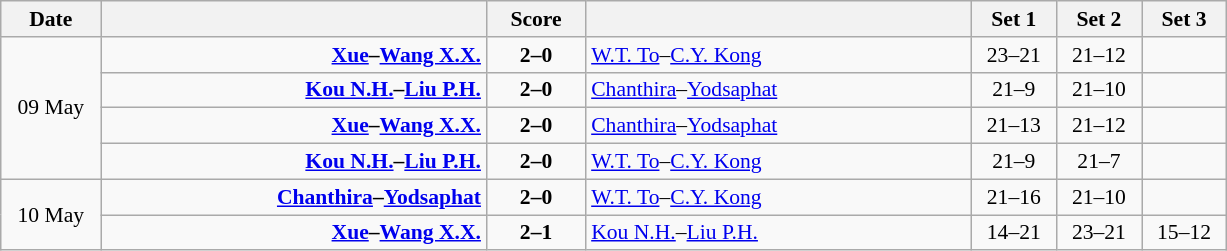<table class="wikitable" style="text-align: center; font-size:90% ">
<tr>
<th width="60">Date</th>
<th align="right" width="250"></th>
<th width="60">Score</th>
<th align="left" width="250"></th>
<th width="50">Set 1</th>
<th width="50">Set 2</th>
<th width="50">Set 3</th>
</tr>
<tr>
<td rowspan=4>09 May</td>
<td align=right><strong><a href='#'>Xue</a>–<a href='#'>Wang X.X.</a> </strong></td>
<td align=center><strong>2–0</strong></td>
<td align=left> <a href='#'>W.T. To</a>–<a href='#'>C.Y. Kong</a></td>
<td>23–21</td>
<td>21–12</td>
<td></td>
</tr>
<tr>
<td align=right><strong><a href='#'>Kou N.H.</a>–<a href='#'>Liu P.H.</a> </strong></td>
<td align=center><strong>2–0</strong></td>
<td align=left> <a href='#'>Chanthira</a>–<a href='#'>Yodsaphat</a></td>
<td>21–9</td>
<td>21–10</td>
<td></td>
</tr>
<tr>
<td align=right><strong><a href='#'>Xue</a>–<a href='#'>Wang X.X.</a> </strong></td>
<td align=center><strong>2–0</strong></td>
<td align=left> <a href='#'>Chanthira</a>–<a href='#'>Yodsaphat</a></td>
<td>21–13</td>
<td>21–12</td>
<td></td>
</tr>
<tr>
<td align=right><strong><a href='#'>Kou N.H.</a>–<a href='#'>Liu P.H.</a> </strong></td>
<td align=center><strong>2–0</strong></td>
<td align=left> <a href='#'>W.T. To</a>–<a href='#'>C.Y. Kong</a></td>
<td>21–9</td>
<td>21–7</td>
<td></td>
</tr>
<tr>
<td rowspan=2>10 May</td>
<td align=right><strong><a href='#'>Chanthira</a>–<a href='#'>Yodsaphat</a> </strong></td>
<td align=center><strong>2–0</strong></td>
<td align=left> <a href='#'>W.T. To</a>–<a href='#'>C.Y. Kong</a></td>
<td>21–16</td>
<td>21–10</td>
<td></td>
</tr>
<tr>
<td align=right><strong><a href='#'>Xue</a>–<a href='#'>Wang X.X.</a> </strong></td>
<td align=center><strong>2–1</strong></td>
<td align=left> <a href='#'>Kou N.H.</a>–<a href='#'>Liu P.H.</a></td>
<td>14–21</td>
<td>23–21</td>
<td>15–12</td>
</tr>
</table>
